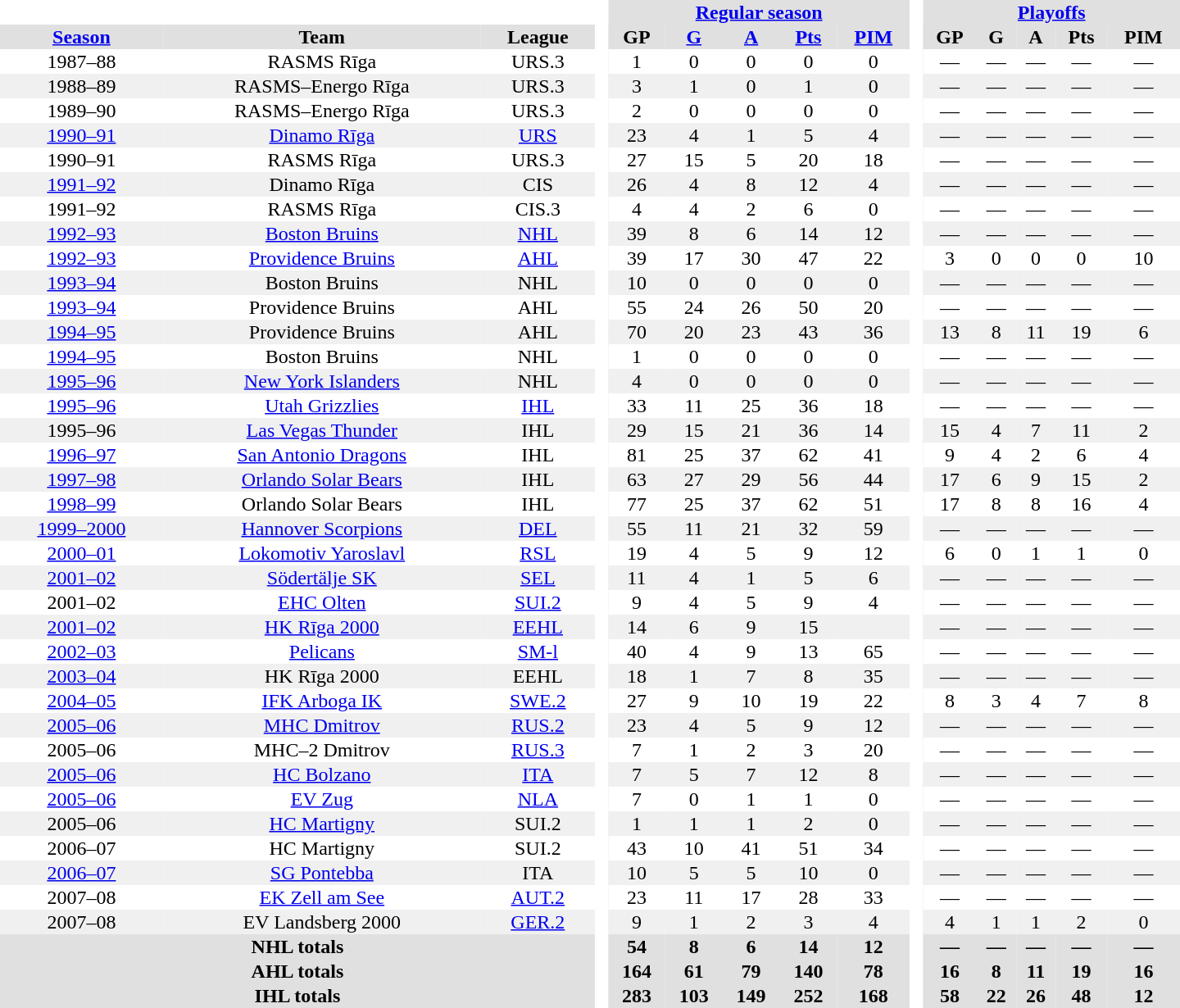<table border="0" cellpadding="1" cellspacing="0" style="text-align:center; width:60em">
<tr bgcolor="#e0e0e0">
<th colspan="3" bgcolor="#ffffff"> </th>
<th rowspan="99" bgcolor="#ffffff"> </th>
<th colspan="5"><a href='#'>Regular season</a></th>
<th rowspan="99" bgcolor="#ffffff"> </th>
<th colspan="5"><a href='#'>Playoffs</a></th>
</tr>
<tr bgcolor="#e0e0e0">
<th><a href='#'>Season</a></th>
<th>Team</th>
<th>League</th>
<th>GP</th>
<th><a href='#'>G</a></th>
<th><a href='#'>A</a></th>
<th><a href='#'>Pts</a></th>
<th><a href='#'>PIM</a></th>
<th>GP</th>
<th>G</th>
<th>A</th>
<th>Pts</th>
<th>PIM</th>
</tr>
<tr>
<td>1987–88</td>
<td>RASMS Rīga</td>
<td>URS.3</td>
<td>1</td>
<td>0</td>
<td>0</td>
<td>0</td>
<td>0</td>
<td>—</td>
<td>—</td>
<td>—</td>
<td>—</td>
<td>—</td>
</tr>
<tr bgcolor="#f0f0f0">
<td>1988–89</td>
<td>RASMS–Energo Rīga</td>
<td>URS.3</td>
<td>3</td>
<td>1</td>
<td>0</td>
<td>1</td>
<td>0</td>
<td>—</td>
<td>—</td>
<td>—</td>
<td>—</td>
<td>—</td>
</tr>
<tr>
<td>1989–90</td>
<td>RASMS–Energo Rīga</td>
<td>URS.3</td>
<td>2</td>
<td>0</td>
<td>0</td>
<td>0</td>
<td>0</td>
<td>—</td>
<td>—</td>
<td>—</td>
<td>—</td>
<td>—</td>
</tr>
<tr bgcolor="#f0f0f0">
<td><a href='#'>1990–91</a></td>
<td><a href='#'>Dinamo Rīga</a></td>
<td><a href='#'>URS</a></td>
<td>23</td>
<td>4</td>
<td>1</td>
<td>5</td>
<td>4</td>
<td>—</td>
<td>—</td>
<td>—</td>
<td>—</td>
<td>—</td>
</tr>
<tr>
<td>1990–91</td>
<td>RASMS Rīga</td>
<td>URS.3</td>
<td>27</td>
<td>15</td>
<td>5</td>
<td>20</td>
<td>18</td>
<td>—</td>
<td>—</td>
<td>—</td>
<td>—</td>
<td>—</td>
</tr>
<tr bgcolor="#f0f0f0">
<td><a href='#'>1991–92</a></td>
<td>Dinamo Rīga</td>
<td>CIS</td>
<td>26</td>
<td>4</td>
<td>8</td>
<td>12</td>
<td>4</td>
<td>—</td>
<td>—</td>
<td>—</td>
<td>—</td>
<td>—</td>
</tr>
<tr>
<td>1991–92</td>
<td>RASMS Rīga</td>
<td>CIS.3</td>
<td>4</td>
<td>4</td>
<td>2</td>
<td>6</td>
<td>0</td>
<td>—</td>
<td>—</td>
<td>—</td>
<td>—</td>
<td>—</td>
</tr>
<tr bgcolor="#f0f0f0">
<td><a href='#'>1992–93</a></td>
<td><a href='#'>Boston Bruins</a></td>
<td><a href='#'>NHL</a></td>
<td>39</td>
<td>8</td>
<td>6</td>
<td>14</td>
<td>12</td>
<td>—</td>
<td>—</td>
<td>—</td>
<td>—</td>
<td>—</td>
</tr>
<tr>
<td><a href='#'>1992–93</a></td>
<td><a href='#'>Providence Bruins</a></td>
<td><a href='#'>AHL</a></td>
<td>39</td>
<td>17</td>
<td>30</td>
<td>47</td>
<td>22</td>
<td>3</td>
<td>0</td>
<td>0</td>
<td>0</td>
<td>10</td>
</tr>
<tr bgcolor="#f0f0f0">
<td><a href='#'>1993–94</a></td>
<td>Boston Bruins</td>
<td>NHL</td>
<td>10</td>
<td>0</td>
<td>0</td>
<td>0</td>
<td>0</td>
<td>—</td>
<td>—</td>
<td>—</td>
<td>—</td>
<td>—</td>
</tr>
<tr>
<td><a href='#'>1993–94</a></td>
<td>Providence Bruins</td>
<td>AHL</td>
<td>55</td>
<td>24</td>
<td>26</td>
<td>50</td>
<td>20</td>
<td>—</td>
<td>—</td>
<td>—</td>
<td>—</td>
<td>—</td>
</tr>
<tr bgcolor="#f0f0f0">
<td><a href='#'>1994–95</a></td>
<td>Providence Bruins</td>
<td>AHL</td>
<td>70</td>
<td>20</td>
<td>23</td>
<td>43</td>
<td>36</td>
<td>13</td>
<td>8</td>
<td>11</td>
<td>19</td>
<td>6</td>
</tr>
<tr>
<td><a href='#'>1994–95</a></td>
<td>Boston Bruins</td>
<td>NHL</td>
<td>1</td>
<td>0</td>
<td>0</td>
<td>0</td>
<td>0</td>
<td>—</td>
<td>—</td>
<td>—</td>
<td>—</td>
<td>—</td>
</tr>
<tr bgcolor="#f0f0f0">
<td><a href='#'>1995–96</a></td>
<td><a href='#'>New York Islanders</a></td>
<td>NHL</td>
<td>4</td>
<td>0</td>
<td>0</td>
<td>0</td>
<td>0</td>
<td>—</td>
<td>—</td>
<td>—</td>
<td>—</td>
<td>—</td>
</tr>
<tr>
<td><a href='#'>1995–96</a></td>
<td><a href='#'>Utah Grizzlies</a></td>
<td><a href='#'>IHL</a></td>
<td>33</td>
<td>11</td>
<td>25</td>
<td>36</td>
<td>18</td>
<td>—</td>
<td>—</td>
<td>—</td>
<td>—</td>
<td>—</td>
</tr>
<tr bgcolor="#f0f0f0">
<td>1995–96</td>
<td><a href='#'>Las Vegas Thunder</a></td>
<td>IHL</td>
<td>29</td>
<td>15</td>
<td>21</td>
<td>36</td>
<td>14</td>
<td>15</td>
<td>4</td>
<td>7</td>
<td>11</td>
<td>2</td>
</tr>
<tr>
<td><a href='#'>1996–97</a></td>
<td><a href='#'>San Antonio Dragons</a></td>
<td>IHL</td>
<td>81</td>
<td>25</td>
<td>37</td>
<td>62</td>
<td>41</td>
<td>9</td>
<td>4</td>
<td>2</td>
<td>6</td>
<td>4</td>
</tr>
<tr bgcolor="#f0f0f0">
<td><a href='#'>1997–98</a></td>
<td><a href='#'>Orlando Solar Bears</a></td>
<td>IHL</td>
<td>63</td>
<td>27</td>
<td>29</td>
<td>56</td>
<td>44</td>
<td>17</td>
<td>6</td>
<td>9</td>
<td>15</td>
<td>2</td>
</tr>
<tr>
<td><a href='#'>1998–99</a></td>
<td>Orlando Solar Bears</td>
<td>IHL</td>
<td>77</td>
<td>25</td>
<td>37</td>
<td>62</td>
<td>51</td>
<td>17</td>
<td>8</td>
<td>8</td>
<td>16</td>
<td>4</td>
</tr>
<tr bgcolor="#f0f0f0">
<td><a href='#'>1999–2000</a></td>
<td><a href='#'>Hannover Scorpions</a></td>
<td><a href='#'>DEL</a></td>
<td>55</td>
<td>11</td>
<td>21</td>
<td>32</td>
<td>59</td>
<td>—</td>
<td>—</td>
<td>—</td>
<td>—</td>
<td>—</td>
</tr>
<tr>
<td><a href='#'>2000–01</a></td>
<td><a href='#'>Lokomotiv Yaroslavl</a></td>
<td><a href='#'>RSL</a></td>
<td>19</td>
<td>4</td>
<td>5</td>
<td>9</td>
<td>12</td>
<td>6</td>
<td>0</td>
<td>1</td>
<td>1</td>
<td>0</td>
</tr>
<tr bgcolor="#f0f0f0">
<td><a href='#'>2001–02</a></td>
<td><a href='#'>Södertälje SK</a></td>
<td><a href='#'>SEL</a></td>
<td>11</td>
<td>4</td>
<td>1</td>
<td>5</td>
<td>6</td>
<td>—</td>
<td>—</td>
<td>—</td>
<td>—</td>
<td>—</td>
</tr>
<tr>
<td>2001–02</td>
<td><a href='#'>EHC Olten</a></td>
<td><a href='#'>SUI.2</a></td>
<td>9</td>
<td>4</td>
<td>5</td>
<td>9</td>
<td>4</td>
<td>—</td>
<td>—</td>
<td>—</td>
<td>—</td>
<td>—</td>
</tr>
<tr bgcolor="#f0f0f0">
<td><a href='#'>2001–02</a></td>
<td><a href='#'>HK Rīga 2000</a></td>
<td><a href='#'>EEHL</a></td>
<td>14</td>
<td>6</td>
<td>9</td>
<td>15</td>
<td></td>
<td>—</td>
<td>—</td>
<td>—</td>
<td>—</td>
<td>—</td>
</tr>
<tr>
<td><a href='#'>2002–03</a></td>
<td><a href='#'>Pelicans</a></td>
<td><a href='#'>SM-l</a></td>
<td>40</td>
<td>4</td>
<td>9</td>
<td>13</td>
<td>65</td>
<td>—</td>
<td>—</td>
<td>—</td>
<td>—</td>
<td>—</td>
</tr>
<tr bgcolor="#f0f0f0">
<td><a href='#'>2003–04</a></td>
<td>HK Rīga 2000</td>
<td>EEHL</td>
<td>18</td>
<td>1</td>
<td>7</td>
<td>8</td>
<td>35</td>
<td>—</td>
<td>—</td>
<td>—</td>
<td>—</td>
<td>—</td>
</tr>
<tr>
<td><a href='#'>2004–05</a></td>
<td><a href='#'>IFK Arboga IK</a></td>
<td><a href='#'>SWE.2</a></td>
<td>27</td>
<td>9</td>
<td>10</td>
<td>19</td>
<td>22</td>
<td>8</td>
<td>3</td>
<td>4</td>
<td>7</td>
<td>8</td>
</tr>
<tr bgcolor="#f0f0f0">
<td><a href='#'>2005–06</a></td>
<td><a href='#'>MHC Dmitrov</a></td>
<td><a href='#'>RUS.2</a></td>
<td>23</td>
<td>4</td>
<td>5</td>
<td>9</td>
<td>12</td>
<td>—</td>
<td>—</td>
<td>—</td>
<td>—</td>
<td>—</td>
</tr>
<tr>
<td>2005–06</td>
<td>MHC–2 Dmitrov</td>
<td><a href='#'>RUS.3</a></td>
<td>7</td>
<td>1</td>
<td>2</td>
<td>3</td>
<td>20</td>
<td>—</td>
<td>—</td>
<td>—</td>
<td>—</td>
<td>—</td>
</tr>
<tr bgcolor="#f0f0f0">
<td><a href='#'>2005–06</a></td>
<td><a href='#'>HC Bolzano</a></td>
<td><a href='#'>ITA</a></td>
<td>7</td>
<td>5</td>
<td>7</td>
<td>12</td>
<td>8</td>
<td>—</td>
<td>—</td>
<td>—</td>
<td>—</td>
<td>—</td>
</tr>
<tr>
<td><a href='#'>2005–06</a></td>
<td><a href='#'>EV Zug</a></td>
<td><a href='#'>NLA</a></td>
<td>7</td>
<td>0</td>
<td>1</td>
<td>1</td>
<td>0</td>
<td>—</td>
<td>—</td>
<td>—</td>
<td>—</td>
<td>—</td>
</tr>
<tr bgcolor="#f0f0f0">
<td>2005–06</td>
<td><a href='#'>HC Martigny</a></td>
<td>SUI.2</td>
<td>1</td>
<td>1</td>
<td>1</td>
<td>2</td>
<td>0</td>
<td>—</td>
<td>—</td>
<td>—</td>
<td>—</td>
<td>—</td>
</tr>
<tr>
<td>2006–07</td>
<td>HC Martigny</td>
<td>SUI.2</td>
<td>43</td>
<td>10</td>
<td>41</td>
<td>51</td>
<td>34</td>
<td>—</td>
<td>—</td>
<td>—</td>
<td>—</td>
<td>—</td>
</tr>
<tr bgcolor="#f0f0f0">
<td><a href='#'>2006–07</a></td>
<td><a href='#'>SG Pontebba</a></td>
<td>ITA</td>
<td>10</td>
<td>5</td>
<td>5</td>
<td>10</td>
<td>0</td>
<td>—</td>
<td>—</td>
<td>—</td>
<td>—</td>
<td>—</td>
</tr>
<tr>
<td>2007–08</td>
<td><a href='#'>EK Zell am See</a></td>
<td><a href='#'>AUT.2</a></td>
<td>23</td>
<td>11</td>
<td>17</td>
<td>28</td>
<td>33</td>
<td>—</td>
<td>—</td>
<td>—</td>
<td>—</td>
<td>—</td>
</tr>
<tr bgcolor="#f0f0f0">
<td>2007–08</td>
<td>EV Landsberg 2000</td>
<td><a href='#'>GER.2</a></td>
<td>9</td>
<td>1</td>
<td>2</td>
<td>3</td>
<td>4</td>
<td>4</td>
<td>1</td>
<td>1</td>
<td>2</td>
<td>0</td>
</tr>
<tr bgcolor="#e0e0e0">
<th colspan="3">NHL totals</th>
<th>54</th>
<th>8</th>
<th>6</th>
<th>14</th>
<th>12</th>
<th>—</th>
<th>—</th>
<th>—</th>
<th>—</th>
<th>—</th>
</tr>
<tr bgcolor="#e0e0e0">
<th colspan="3">AHL totals</th>
<th>164</th>
<th>61</th>
<th>79</th>
<th>140</th>
<th>78</th>
<th>16</th>
<th>8</th>
<th>11</th>
<th>19</th>
<th>16</th>
</tr>
<tr bgcolor="#e0e0e0">
<th colspan="3">IHL totals</th>
<th>283</th>
<th>103</th>
<th>149</th>
<th>252</th>
<th>168</th>
<th>58</th>
<th>22</th>
<th>26</th>
<th>48</th>
<th>12</th>
</tr>
</table>
